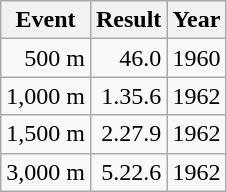<table class="wikitable" style="text-align:right">
<tr>
<th>Event</th>
<th>Result</th>
<th>Year</th>
</tr>
<tr>
<td>500 m</td>
<td>46.0</td>
<td>1960</td>
</tr>
<tr>
<td>1,000 m</td>
<td>1.35.6</td>
<td>1962</td>
</tr>
<tr>
<td>1,500 m</td>
<td>2.27.9</td>
<td>1962</td>
</tr>
<tr>
<td>3,000 m</td>
<td>5.22.6</td>
<td>1962</td>
</tr>
</table>
